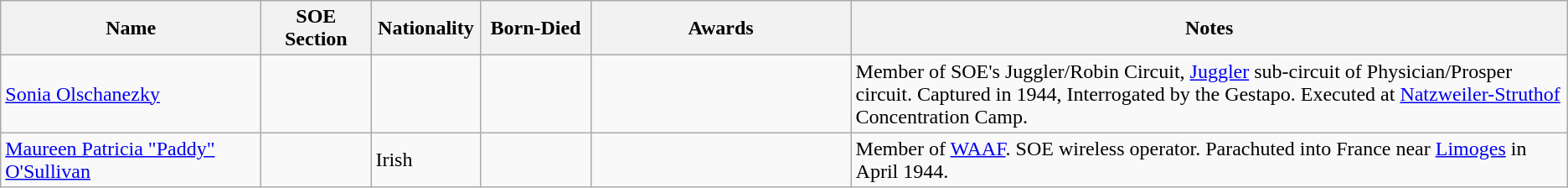<table class="wikitable">
<tr>
<th width="200">Name</th>
<th width="80">SOE Section</th>
<th width="80">Nationality</th>
<th width="80">Born-Died</th>
<th width="200">Awards</th>
<th>Notes</th>
</tr>
<tr>
<td><a href='#'>Sonia Olschanezky</a></td>
<td></td>
<td></td>
<td></td>
<td></td>
<td>Member of SOE's Juggler/Robin Circuit, <a href='#'>Juggler</a>  sub-circuit of Physician/Prosper circuit. Captured in 1944, Interrogated by the Gestapo. Executed at <a href='#'>Natzweiler-Struthof</a> Concentration Camp.</td>
</tr>
<tr>
<td><a href='#'>Maureen Patricia "Paddy" O'Sullivan</a></td>
<td></td>
<td>Irish</td>
<td></td>
<td></td>
<td>Member of <a href='#'>WAAF</a>. SOE wireless operator. Parachuted into France near <a href='#'>Limoges</a> in April 1944.</td>
</tr>
</table>
